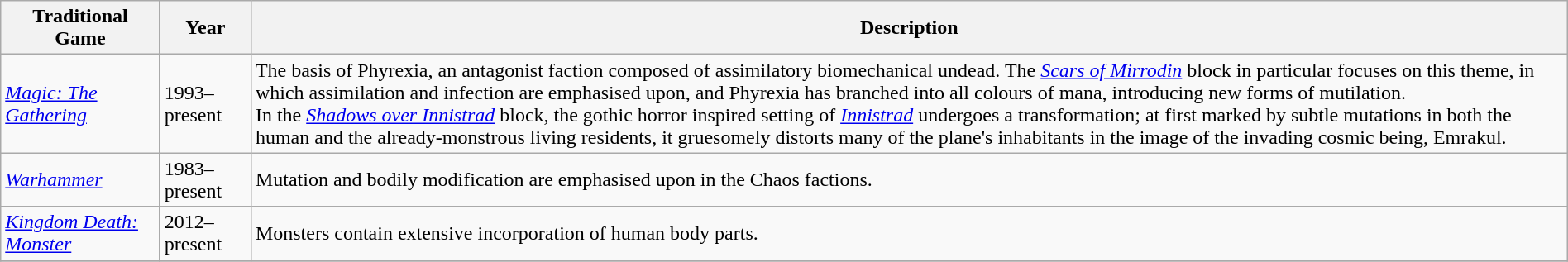<table class="wikitable sortable" border="1" width="100%">
<tr>
<th scope="col">Traditional Game</th>
<th scope="col">Year</th>
<th scope="col" class="unsortable" style=white-space:nowrap>Description</th>
</tr>
<tr>
<td><a href='#'><em>Magic: The Gathering</em></a></td>
<td>1993–present</td>
<td>The basis of Phyrexia, an antagonist faction composed of assimilatory biomechanical undead. The <a href='#'><em>Scars of Mirrodin</em></a> block in particular focuses on this theme, in which assimilation and infection are emphasised upon, and Phyrexia has branched into all colours of mana, introducing new forms of mutilation.<br>In the <em><a href='#'>Shadows over Innistrad</a></em> block, the gothic horror inspired setting of <em><a href='#'>Innistrad</a></em> undergoes a transformation; at first marked by subtle mutations in both the human and the already-monstrous living residents, it gruesomely distorts many of the plane's inhabitants in the image of the invading cosmic being, Emrakul.</td>
</tr>
<tr>
<td><a href='#'><em>Warhammer</em></a></td>
<td>1983–present</td>
<td>Mutation and bodily modification are emphasised upon in the Chaos factions.</td>
</tr>
<tr>
<td><a href='#'><em>Kingdom Death: Monster</em></a></td>
<td>2012–present</td>
<td>Monsters contain extensive incorporation of human body parts.</td>
</tr>
<tr>
</tr>
</table>
